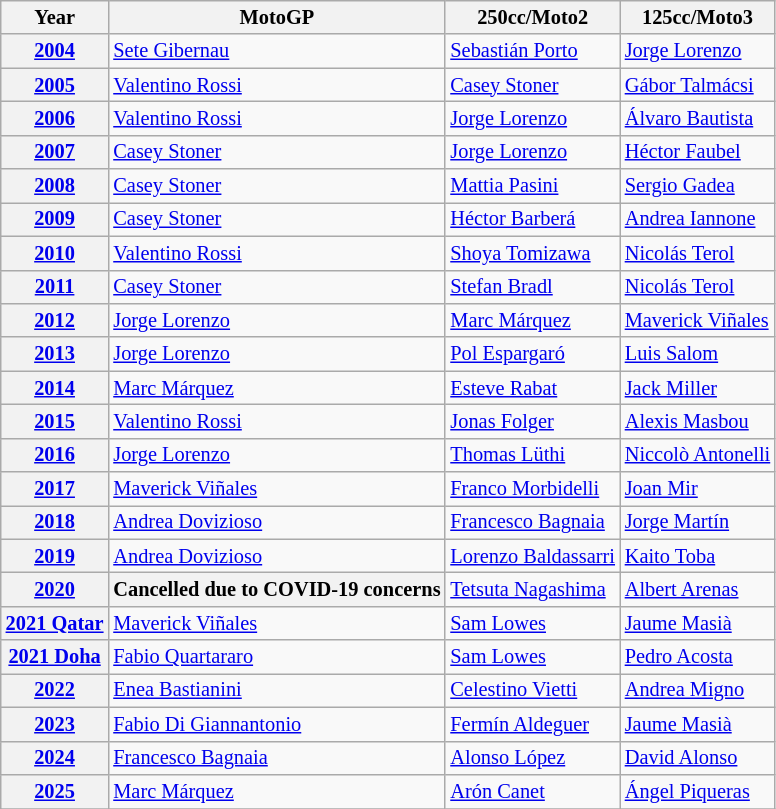<table class="wikitable" style="font-size:85%">
<tr>
<th>Year</th>
<th>MotoGP</th>
<th>250cc/Moto2</th>
<th>125cc/Moto3</th>
</tr>
<tr>
<th><a href='#'>2004</a></th>
<td> <a href='#'>Sete Gibernau</a></td>
<td> <a href='#'>Sebastián Porto</a></td>
<td> <a href='#'>Jorge Lorenzo</a></td>
</tr>
<tr>
<th><a href='#'>2005</a></th>
<td> <a href='#'>Valentino Rossi</a></td>
<td> <a href='#'>Casey Stoner</a></td>
<td> <a href='#'>Gábor Talmácsi</a></td>
</tr>
<tr>
<th><a href='#'>2006</a></th>
<td> <a href='#'>Valentino Rossi</a></td>
<td> <a href='#'>Jorge Lorenzo</a></td>
<td> <a href='#'>Álvaro Bautista</a></td>
</tr>
<tr>
<th><a href='#'>2007</a></th>
<td> <a href='#'>Casey Stoner</a></td>
<td> <a href='#'>Jorge Lorenzo</a></td>
<td> <a href='#'>Héctor Faubel</a></td>
</tr>
<tr>
<th><a href='#'>2008</a></th>
<td> <a href='#'>Casey Stoner</a></td>
<td> <a href='#'>Mattia Pasini</a></td>
<td> <a href='#'>Sergio Gadea</a></td>
</tr>
<tr>
<th><a href='#'>2009</a></th>
<td> <a href='#'>Casey Stoner</a></td>
<td> <a href='#'>Héctor Barberá</a></td>
<td> <a href='#'>Andrea Iannone</a></td>
</tr>
<tr>
<th><a href='#'>2010</a></th>
<td> <a href='#'>Valentino Rossi</a></td>
<td> <a href='#'>Shoya Tomizawa</a></td>
<td> <a href='#'>Nicolás Terol</a></td>
</tr>
<tr>
<th><a href='#'>2011</a></th>
<td> <a href='#'>Casey Stoner</a></td>
<td> <a href='#'>Stefan Bradl</a></td>
<td> <a href='#'>Nicolás Terol</a></td>
</tr>
<tr>
<th><a href='#'>2012</a></th>
<td> <a href='#'>Jorge Lorenzo</a></td>
<td> <a href='#'>Marc Márquez</a></td>
<td> <a href='#'>Maverick Viñales</a></td>
</tr>
<tr>
<th><a href='#'>2013</a></th>
<td> <a href='#'>Jorge Lorenzo</a></td>
<td> <a href='#'>Pol Espargaró</a></td>
<td> <a href='#'>Luis Salom</a></td>
</tr>
<tr>
<th><a href='#'>2014</a></th>
<td> <a href='#'>Marc Márquez</a></td>
<td> <a href='#'>Esteve Rabat</a></td>
<td> <a href='#'>Jack Miller</a></td>
</tr>
<tr>
<th><a href='#'>2015</a></th>
<td> <a href='#'>Valentino Rossi</a></td>
<td> <a href='#'>Jonas Folger</a></td>
<td> <a href='#'>Alexis Masbou</a></td>
</tr>
<tr>
<th><a href='#'>2016</a></th>
<td> <a href='#'>Jorge Lorenzo</a></td>
<td> <a href='#'>Thomas Lüthi</a></td>
<td> <a href='#'>Niccolò Antonelli</a></td>
</tr>
<tr>
<th><a href='#'>2017</a></th>
<td> <a href='#'>Maverick Viñales</a></td>
<td> <a href='#'>Franco Morbidelli</a></td>
<td> <a href='#'>Joan Mir</a></td>
</tr>
<tr>
<th><a href='#'>2018</a></th>
<td> <a href='#'>Andrea Dovizioso</a></td>
<td> <a href='#'>Francesco Bagnaia</a></td>
<td> <a href='#'>Jorge Martín</a></td>
</tr>
<tr>
<th><a href='#'>2019</a></th>
<td> <a href='#'>Andrea Dovizioso</a></td>
<td> <a href='#'>Lorenzo Baldassarri</a></td>
<td> <a href='#'>Kaito Toba</a></td>
</tr>
<tr>
<th><a href='#'>2020</a></th>
<th>Cancelled due to COVID-19 concerns</th>
<td> <a href='#'>Tetsuta Nagashima</a></td>
<td> <a href='#'>Albert Arenas</a></td>
</tr>
<tr>
<th><a href='#'>2021 Qatar</a></th>
<td> <a href='#'>Maverick Viñales</a></td>
<td> <a href='#'>Sam Lowes</a></td>
<td> <a href='#'>Jaume Masià</a></td>
</tr>
<tr>
<th><a href='#'>2021 Doha</a></th>
<td> <a href='#'>Fabio Quartararo</a></td>
<td> <a href='#'>Sam Lowes</a></td>
<td> <a href='#'>Pedro Acosta</a></td>
</tr>
<tr>
<th><a href='#'>2022</a></th>
<td> <a href='#'>Enea Bastianini</a></td>
<td> <a href='#'>Celestino Vietti</a></td>
<td> <a href='#'>Andrea Migno</a></td>
</tr>
<tr>
<th><a href='#'>2023</a></th>
<td> <a href='#'>Fabio Di Giannantonio</a></td>
<td> <a href='#'>Fermín Aldeguer</a></td>
<td> <a href='#'>Jaume Masià</a></td>
</tr>
<tr>
<th><a href='#'>2024</a></th>
<td> <a href='#'>Francesco Bagnaia</a></td>
<td> <a href='#'>Alonso López</a></td>
<td> <a href='#'>David Alonso</a></td>
</tr>
<tr>
<th><a href='#'>2025</a></th>
<td> <a href='#'>Marc Márquez</a></td>
<td> <a href='#'>Arón Canet</a></td>
<td> <a href='#'>Ángel Piqueras</a></td>
</tr>
<tr>
</tr>
</table>
